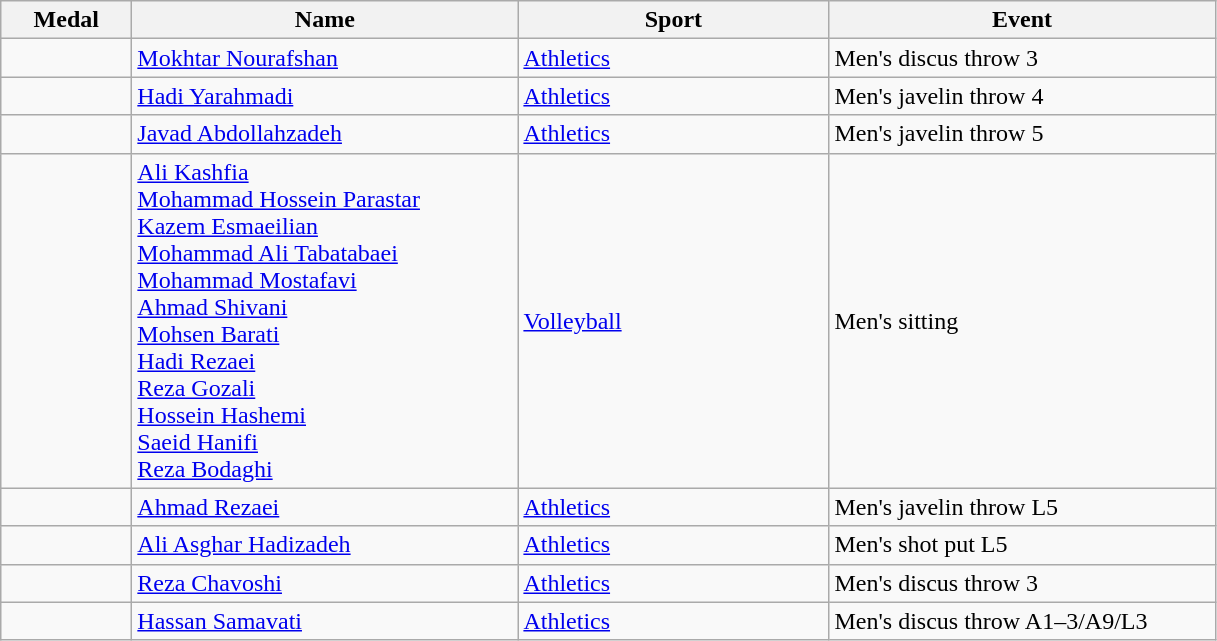<table class="wikitable" style="font-size:100%">
<tr>
<th width="80">Medal</th>
<th width="250">Name</th>
<th width="200">Sport</th>
<th width="250">Event</th>
</tr>
<tr>
<td></td>
<td><a href='#'>Mokhtar Nourafshan</a></td>
<td><a href='#'>Athletics</a></td>
<td>Men's discus throw 3</td>
</tr>
<tr>
<td></td>
<td><a href='#'>Hadi Yarahmadi</a></td>
<td><a href='#'>Athletics</a></td>
<td>Men's javelin throw 4</td>
</tr>
<tr>
<td></td>
<td><a href='#'>Javad Abdollahzadeh</a></td>
<td><a href='#'>Athletics</a></td>
<td>Men's javelin throw 5</td>
</tr>
<tr>
<td></td>
<td><a href='#'>Ali Kashfia</a><br><a href='#'>Mohammad Hossein Parastar</a><br><a href='#'>Kazem Esmaeilian</a><br><a href='#'>Mohammad Ali Tabatabaei</a><br><a href='#'>Mohammad Mostafavi</a><br><a href='#'>Ahmad Shivani</a><br><a href='#'>Mohsen Barati</a><br><a href='#'>Hadi Rezaei</a><br><a href='#'>Reza Gozali</a><br><a href='#'>Hossein Hashemi</a><br><a href='#'>Saeid Hanifi</a><br><a href='#'>Reza Bodaghi</a></td>
<td><a href='#'>Volleyball</a></td>
<td>Men's sitting</td>
</tr>
<tr>
<td></td>
<td><a href='#'>Ahmad Rezaei</a></td>
<td><a href='#'>Athletics</a></td>
<td>Men's javelin throw L5</td>
</tr>
<tr>
<td></td>
<td><a href='#'>Ali Asghar Hadizadeh</a></td>
<td><a href='#'>Athletics</a></td>
<td>Men's shot put L5</td>
</tr>
<tr>
<td></td>
<td><a href='#'>Reza Chavoshi</a></td>
<td><a href='#'>Athletics</a></td>
<td>Men's discus throw 3</td>
</tr>
<tr>
<td></td>
<td><a href='#'>Hassan Samavati</a></td>
<td><a href='#'>Athletics</a></td>
<td>Men's discus throw A1–3/A9/L3</td>
</tr>
</table>
